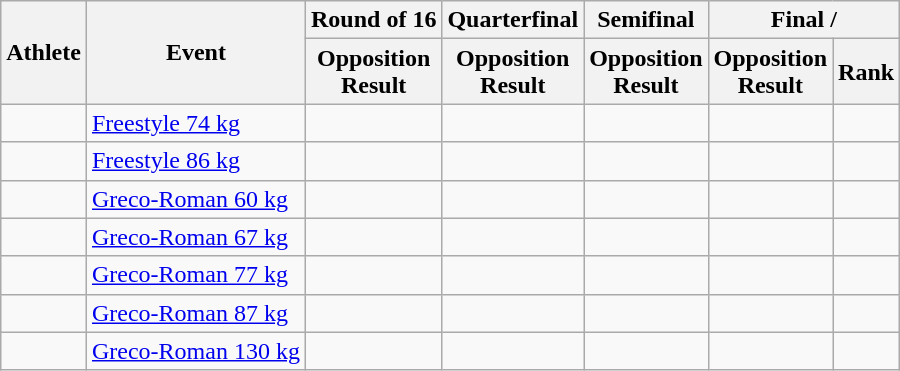<table class="wikitable">
<tr>
<th rowspan="2">Athlete</th>
<th rowspan="2">Event</th>
<th>Round of 16</th>
<th>Quarterfinal</th>
<th>Semifinal</th>
<th colspan="2">Final / </th>
</tr>
<tr>
<th>Opposition<br>Result</th>
<th>Opposition<br>Result</th>
<th>Opposition<br>Result</th>
<th>Opposition<br>Result</th>
<th>Rank</th>
</tr>
<tr>
<td align="left"></td>
<td align="left"><a href='#'>Freestyle 74 kg</a></td>
<td></td>
<td></td>
<td></td>
<td></td>
<td></td>
</tr>
<tr>
<td align="left"></td>
<td align="left"><a href='#'>Freestyle 86 kg</a></td>
<td></td>
<td></td>
<td></td>
<td></td>
<td></td>
</tr>
<tr>
<td align="left"></td>
<td align="left"><a href='#'>Greco-Roman 60 kg</a></td>
<td></td>
<td></td>
<td></td>
<td></td>
<td></td>
</tr>
<tr>
<td align="left"></td>
<td align="left"><a href='#'>Greco-Roman 67 kg</a></td>
<td></td>
<td></td>
<td></td>
<td></td>
<td></td>
</tr>
<tr>
<td align="left"></td>
<td align="left"><a href='#'>Greco-Roman 77 kg</a></td>
<td></td>
<td></td>
<td></td>
<td></td>
<td></td>
</tr>
<tr>
<td align="left"></td>
<td align="left"><a href='#'>Greco-Roman 87 kg</a></td>
<td></td>
<td></td>
<td></td>
<td></td>
<td></td>
</tr>
<tr>
<td align="left"></td>
<td align="left"><a href='#'>Greco-Roman 130 kg</a></td>
<td></td>
<td></td>
<td></td>
<td></td>
<td></td>
</tr>
</table>
